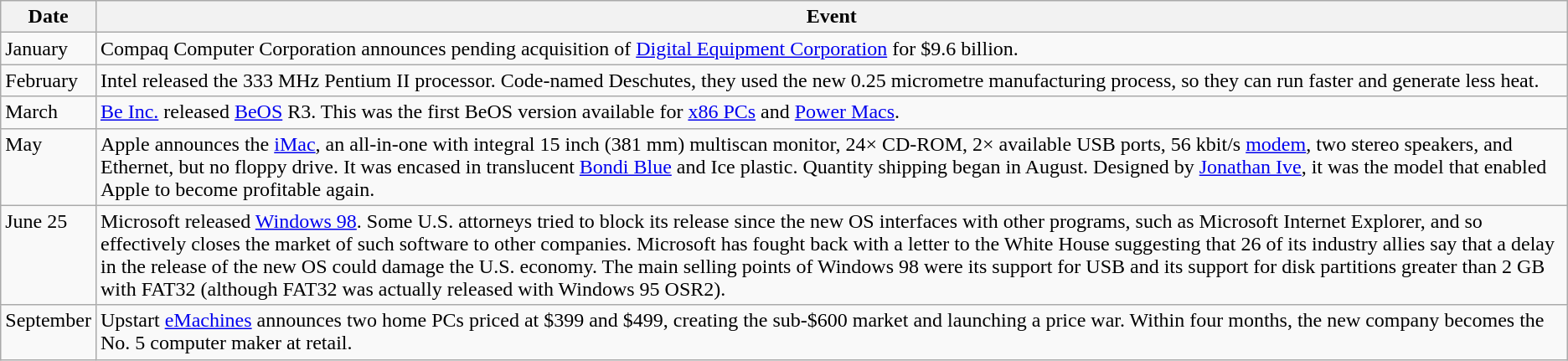<table class="wikitable sortable">
<tr>
<th>Date</th>
<th class="unsortable">Event</th>
</tr>
<tr valign="top">
<td>January</td>
<td>Compaq Computer Corporation announces pending acquisition of <a href='#'>Digital Equipment Corporation</a> for $9.6 billion.</td>
</tr>
<tr valign="top">
<td>February</td>
<td>Intel released the 333 MHz Pentium II processor. Code-named Deschutes, they used the new 0.25 micrometre manufacturing process, so they can run faster and generate less heat.</td>
</tr>
<tr valign="top">
<td>March</td>
<td><a href='#'>Be Inc.</a> released <a href='#'>BeOS</a> R3. This was the first BeOS version available for <a href='#'>x86 PCs</a> and <a href='#'>Power Macs</a>.</td>
</tr>
<tr valign="top">
<td>May</td>
<td>Apple announces the <a href='#'>iMac</a>, an all-in-one with integral 15 inch (381 mm) multiscan monitor, 24× CD-ROM, 2× available USB ports, 56 kbit/s <a href='#'>modem</a>, two stereo speakers, and Ethernet, but no floppy drive. It was encased in translucent <a href='#'>Bondi Blue</a> and Ice plastic. Quantity shipping began in August. Designed by <a href='#'>Jonathan Ive</a>, it was the model that enabled Apple to become profitable again.</td>
</tr>
<tr valign="top">
<td>June 25</td>
<td>Microsoft released <a href='#'>Windows 98</a>. Some U.S. attorneys tried to block its release since the new OS interfaces with other programs, such as Microsoft Internet Explorer, and so effectively closes the market of such software to other companies. Microsoft has fought back with a letter to the White House suggesting that 26 of its industry allies say that a delay in the release of the new OS could damage the U.S. economy. The main selling points of Windows 98 were its support for USB and its support for disk partitions greater than 2 GB with FAT32 (although FAT32 was actually released with Windows 95 OSR2).</td>
</tr>
<tr valign="top">
<td>September</td>
<td>Upstart <a href='#'>eMachines</a> announces two home PCs priced at $399 and $499, creating the sub-$600 market and launching a price war. Within four months, the new company becomes the No. 5 computer maker at retail.</td>
</tr>
</table>
